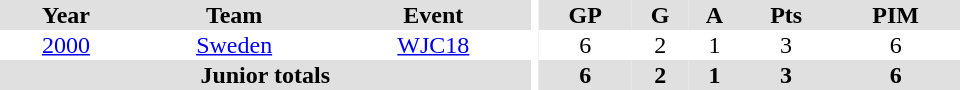<table border="0" cellpadding="1" cellspacing="0" ID="Table3" style="text-align:center; width:40em">
<tr ALIGN="center" bgcolor="#e0e0e0">
<th>Year</th>
<th>Team</th>
<th>Event</th>
<th rowspan="99" bgcolor="#ffffff"></th>
<th>GP</th>
<th>G</th>
<th>A</th>
<th>Pts</th>
<th>PIM</th>
</tr>
<tr>
<td><a href='#'>2000</a></td>
<td><a href='#'>Sweden</a></td>
<td><a href='#'>WJC18</a></td>
<td>6</td>
<td>2</td>
<td>1</td>
<td>3</td>
<td>6</td>
</tr>
<tr bgcolor="#e0e0e0">
<th colspan="3">Junior totals</th>
<th>6</th>
<th>2</th>
<th>1</th>
<th>3</th>
<th>6</th>
</tr>
</table>
